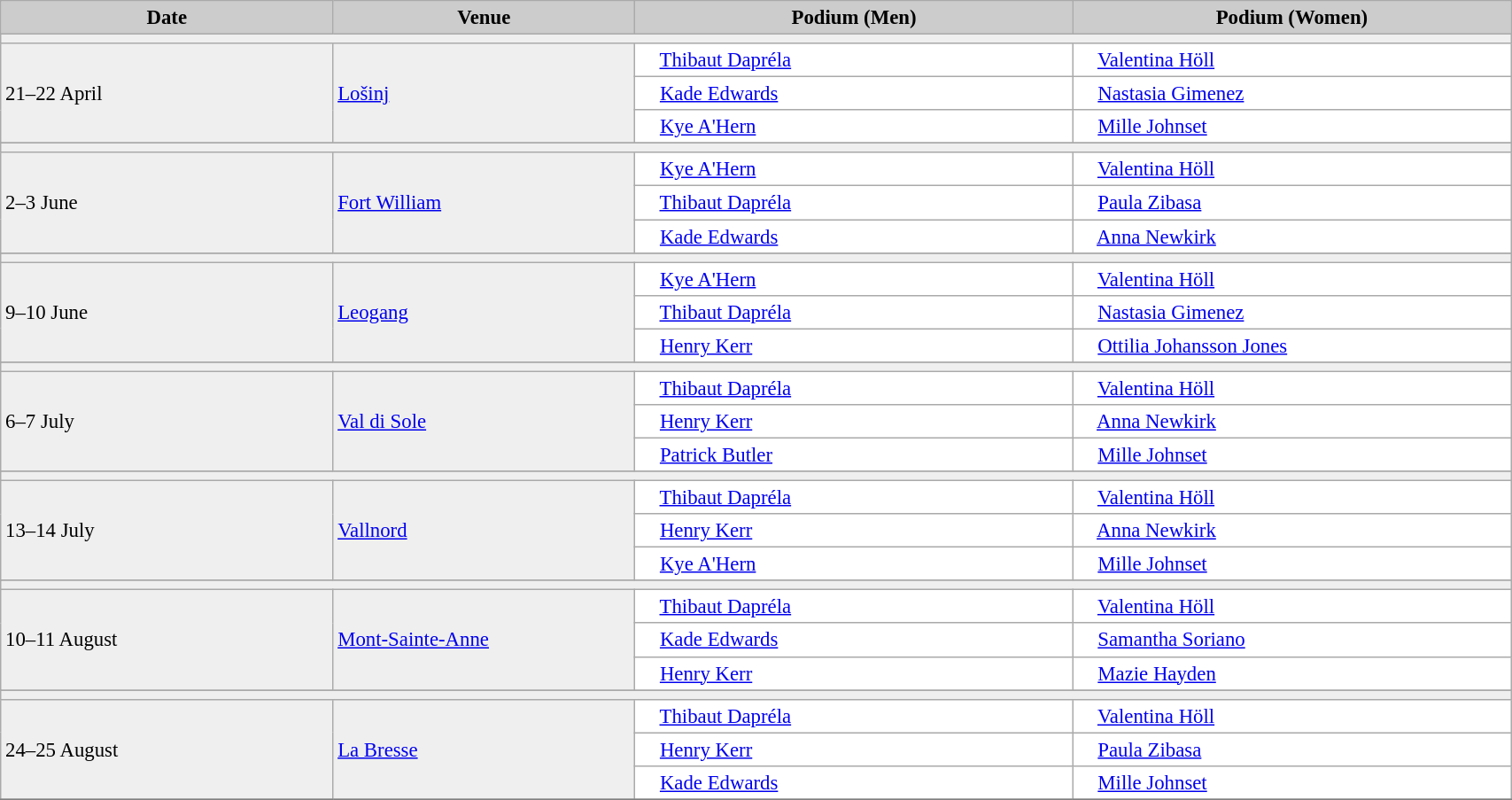<table class="wikitable" width=90% bgcolor="#f7f8ff" cellpadding="3" cellspacing="0" border="1" style="font-size: 95%; border: gray solid 1px; border-collapse: collapse;">
<tr bgcolor="#CCCCCC">
<td align="center"><strong>Date</strong></td>
<td width=20% align="center"><strong>Venue</strong></td>
<td width=29% align="center"><strong>Podium (Men)</strong></td>
<td width=29% align="center"><strong>Podium (Women)</strong></td>
</tr>
<tr bgcolor="#EFEFEF">
<td colspan=4></td>
</tr>
<tr bgcolor="#EFEFEF">
<td rowspan=3>21–22  April</td>
<td rowspan=3> <a href='#'>Lošinj</a></td>
<td bgcolor="#ffffff">      <a href='#'>Thibaut Dapréla</a></td>
<td bgcolor="#ffffff">      <a href='#'>Valentina Höll</a></td>
</tr>
<tr>
<td bgcolor="#ffffff">      <a href='#'>Kade Edwards</a></td>
<td bgcolor="#ffffff">      <a href='#'>Nastasia Gimenez</a></td>
</tr>
<tr>
<td bgcolor="#ffffff">      <a href='#'>Kye A'Hern</a></td>
<td bgcolor="#ffffff">      <a href='#'>Mille Johnset</a></td>
</tr>
<tr>
</tr>
<tr bgcolor="#EFEFEF">
<td colspan=4></td>
</tr>
<tr bgcolor="#EFEFEF">
<td rowspan=3>2–3 June</td>
<td rowspan=3> <a href='#'>Fort William</a></td>
<td bgcolor="#ffffff">      <a href='#'>Kye A'Hern</a></td>
<td bgcolor="#ffffff">      <a href='#'>Valentina Höll</a></td>
</tr>
<tr>
<td bgcolor="#ffffff">      <a href='#'>Thibaut Dapréla</a></td>
<td bgcolor="#ffffff">      <a href='#'>Paula Zibasa</a></td>
</tr>
<tr>
<td bgcolor="#ffffff">      <a href='#'>Kade Edwards</a></td>
<td bgcolor="#ffffff">      <a href='#'>Anna Newkirk</a></td>
</tr>
<tr>
</tr>
<tr bgcolor="#EFEFEF">
<td colspan=4></td>
</tr>
<tr bgcolor="#EFEFEF">
<td rowspan=3>9–10 June</td>
<td rowspan=3> <a href='#'>Leogang</a></td>
<td bgcolor="#ffffff">      <a href='#'>Kye A'Hern</a></td>
<td bgcolor="#ffffff">      <a href='#'>Valentina Höll</a></td>
</tr>
<tr>
<td bgcolor="#ffffff">      <a href='#'>Thibaut Dapréla</a></td>
<td bgcolor="#ffffff">      <a href='#'>Nastasia Gimenez</a></td>
</tr>
<tr>
<td bgcolor="#ffffff">      <a href='#'>Henry Kerr</a></td>
<td bgcolor="#ffffff">      <a href='#'>Ottilia Johansson Jones</a></td>
</tr>
<tr>
</tr>
<tr bgcolor="#EFEFEF">
<td colspan=4></td>
</tr>
<tr bgcolor="#EFEFEF">
<td rowspan=3>6–7 July</td>
<td rowspan=3> <a href='#'>Val di Sole</a></td>
<td bgcolor="#ffffff">      <a href='#'>Thibaut Dapréla</a></td>
<td bgcolor="#ffffff">      <a href='#'>Valentina Höll</a></td>
</tr>
<tr>
<td bgcolor="#ffffff">      <a href='#'>Henry Kerr</a></td>
<td bgcolor="#ffffff">      <a href='#'>Anna Newkirk</a></td>
</tr>
<tr>
<td bgcolor="#ffffff">      <a href='#'>Patrick Butler</a></td>
<td bgcolor="#ffffff">      <a href='#'>Mille Johnset</a></td>
</tr>
<tr>
</tr>
<tr bgcolor="#EFEFEF">
<td colspan=4></td>
</tr>
<tr bgcolor="#EFEFEF">
<td rowspan=3>13–14 July</td>
<td rowspan=3> <a href='#'>Vallnord</a></td>
<td bgcolor="#ffffff">      <a href='#'>Thibaut Dapréla</a></td>
<td bgcolor="#ffffff">      <a href='#'>Valentina Höll</a></td>
</tr>
<tr>
<td bgcolor="#ffffff">      <a href='#'>Henry Kerr</a></td>
<td bgcolor="#ffffff">      <a href='#'>Anna Newkirk</a></td>
</tr>
<tr>
<td bgcolor="#ffffff">      <a href='#'>Kye A'Hern</a></td>
<td bgcolor="#ffffff">      <a href='#'>Mille Johnset</a></td>
</tr>
<tr>
</tr>
<tr bgcolor="#EFEFEF">
<td colspan=4></td>
</tr>
<tr bgcolor="#EFEFEF">
<td rowspan=3>10–11 August</td>
<td rowspan=3> <a href='#'>Mont-Sainte-Anne</a></td>
<td bgcolor="#ffffff">      <a href='#'>Thibaut Dapréla</a></td>
<td bgcolor="#ffffff">      <a href='#'>Valentina Höll</a></td>
</tr>
<tr>
<td bgcolor="#ffffff">      <a href='#'>Kade Edwards</a></td>
<td bgcolor="#ffffff">      <a href='#'>Samantha Soriano</a></td>
</tr>
<tr>
<td bgcolor="#ffffff">      <a href='#'>Henry Kerr</a></td>
<td bgcolor="#ffffff">      <a href='#'>Mazie Hayden</a></td>
</tr>
<tr>
</tr>
<tr bgcolor="#EFEFEF">
<td colspan=4></td>
</tr>
<tr bgcolor="#EFEFEF">
<td rowspan=3>24–25 August</td>
<td rowspan=3> <a href='#'>La Bresse</a></td>
<td bgcolor="#ffffff">      <a href='#'>Thibaut Dapréla</a></td>
<td bgcolor="#ffffff">      <a href='#'>Valentina Höll</a></td>
</tr>
<tr>
<td bgcolor="#ffffff">      <a href='#'>Henry Kerr</a></td>
<td bgcolor="#ffffff">      <a href='#'>Paula Zibasa</a></td>
</tr>
<tr>
<td bgcolor="#ffffff">      <a href='#'>Kade Edwards</a></td>
<td bgcolor="#ffffff">      <a href='#'>Mille Johnset</a></td>
</tr>
<tr>
</tr>
</table>
